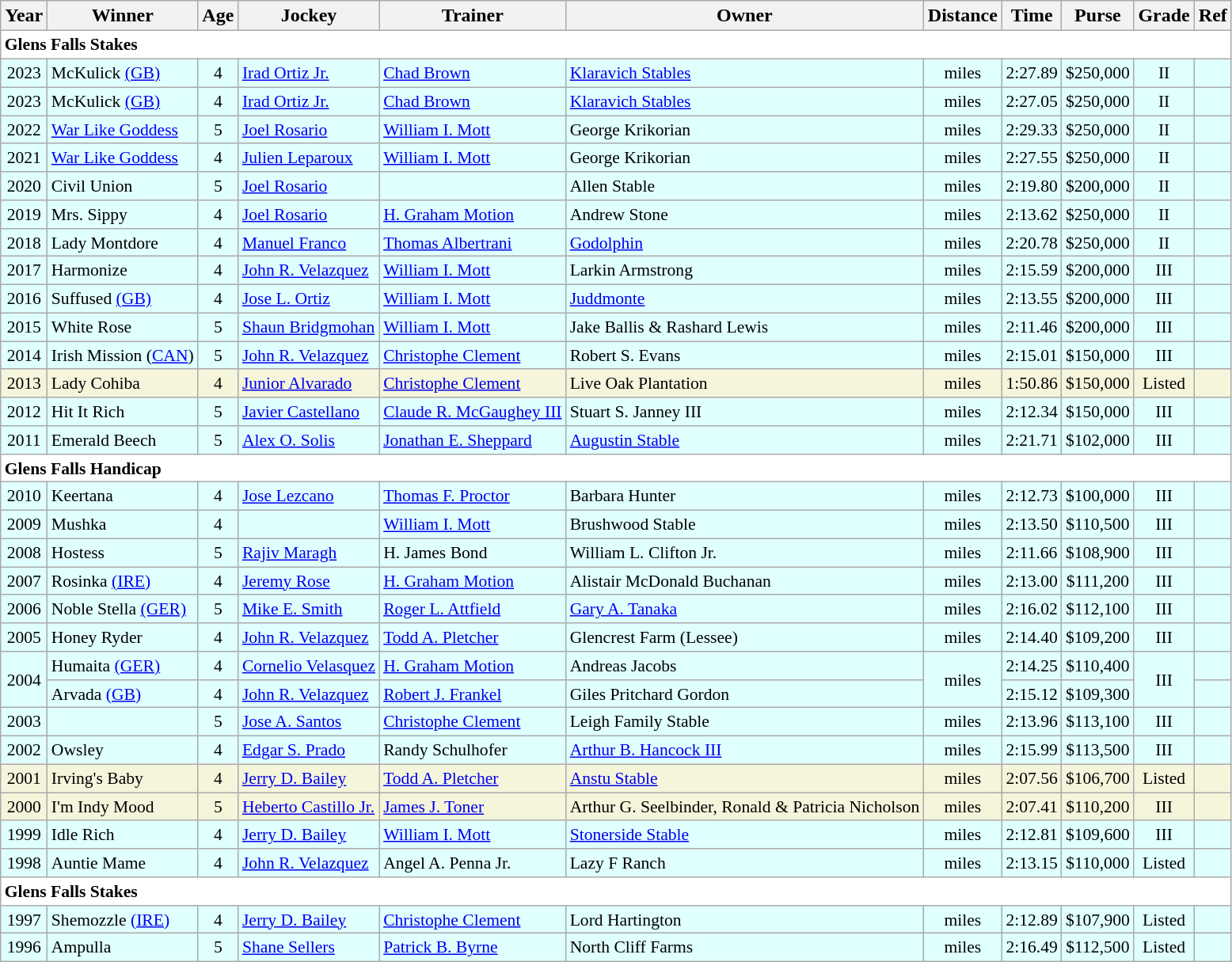<table class="wikitable sortable">
<tr>
<th>Year</th>
<th>Winner</th>
<th>Age</th>
<th>Jockey</th>
<th>Trainer</th>
<th>Owner</th>
<th>Distance</th>
<th>Time</th>
<th>Purse</th>
<th>Grade</th>
<th>Ref</th>
</tr>
<tr style="font-size:90%; background-color:white">
<td align="left" colspan=11><strong> Glens Falls Stakes</strong></td>
</tr>
<tr style="font-size:90%; background-color:lightcyan">
<td align=center>2023</td>
<td>McKulick <a href='#'>(GB)</a></td>
<td align=center>4</td>
<td><a href='#'>Irad Ortiz Jr.</a></td>
<td><a href='#'>Chad Brown</a></td>
<td><a href='#'>Klaravich Stables</a></td>
<td align=center> miles</td>
<td align=center>2:27.89</td>
<td align=center>$250,000</td>
<td align=center>II</td>
<td></td>
</tr>
<tr style="font-size:90%; background-color:lightcyan">
<td align=center>2023</td>
<td>McKulick <a href='#'>(GB)</a></td>
<td align=center>4</td>
<td><a href='#'>Irad Ortiz Jr.</a></td>
<td><a href='#'>Chad Brown</a></td>
<td><a href='#'>Klaravich Stables</a></td>
<td align=center> miles</td>
<td align=center>2:27.05</td>
<td align=center>$250,000</td>
<td align=center>II</td>
<td></td>
</tr>
<tr style="font-size:90%; background-color:lightcyan">
<td align=center>2022</td>
<td><a href='#'>War Like Goddess</a></td>
<td align=center>5</td>
<td><a href='#'>Joel Rosario</a></td>
<td><a href='#'>William I. Mott</a></td>
<td>George Krikorian</td>
<td align=center> miles</td>
<td align=center>2:29.33</td>
<td align=center>$250,000</td>
<td align=center>II</td>
<td></td>
</tr>
<tr style="font-size:90%; background-color:lightcyan">
<td align=center>2021</td>
<td><a href='#'>War Like Goddess</a></td>
<td align=center>4</td>
<td><a href='#'>Julien Leparoux</a></td>
<td><a href='#'>William I. Mott</a></td>
<td>George Krikorian</td>
<td align=center> miles</td>
<td align=center>2:27.55</td>
<td align=center>$250,000</td>
<td align=center>II</td>
<td></td>
</tr>
<tr style="font-size:90%; background-color:lightcyan">
<td align=center>2020</td>
<td>Civil Union</td>
<td align=center>5</td>
<td><a href='#'>Joel Rosario</a></td>
<td></td>
<td>Allen Stable</td>
<td align=center> miles</td>
<td align=center>2:19.80</td>
<td align=center>$200,000</td>
<td align=center>II</td>
<td></td>
</tr>
<tr style="font-size:90%; background-color:lightcyan">
<td align=center>2019</td>
<td>Mrs. Sippy</td>
<td align=center>4</td>
<td><a href='#'>Joel Rosario</a></td>
<td><a href='#'>H. Graham Motion</a></td>
<td>Andrew Stone</td>
<td align=center> miles</td>
<td align=center>2:13.62</td>
<td align=center>$250,000</td>
<td align=center>II</td>
<td></td>
</tr>
<tr style="font-size:90%; background-color:lightcyan">
<td align=center>2018</td>
<td>Lady Montdore</td>
<td align=center>4</td>
<td><a href='#'>Manuel Franco</a></td>
<td><a href='#'>Thomas Albertrani</a></td>
<td><a href='#'>Godolphin</a></td>
<td align=center> miles</td>
<td align=center>2:20.78</td>
<td align=center>$250,000</td>
<td align=center>II</td>
<td></td>
</tr>
<tr style="font-size:90%; background-color:lightcyan">
<td align=center>2017</td>
<td>Harmonize</td>
<td align=center>4</td>
<td><a href='#'>John R. Velazquez</a></td>
<td><a href='#'>William I. Mott</a></td>
<td>Larkin Armstrong</td>
<td align=center> miles</td>
<td align=center>2:15.59</td>
<td align=center>$200,000</td>
<td align=center>III</td>
<td></td>
</tr>
<tr style="font-size:90%; background-color:lightcyan">
<td align=center>2016</td>
<td>Suffused <a href='#'>(GB)</a></td>
<td align=center>4</td>
<td><a href='#'>Jose L. Ortiz</a></td>
<td><a href='#'>William I. Mott</a></td>
<td><a href='#'>Juddmonte</a></td>
<td align=center> miles</td>
<td align=center>2:13.55</td>
<td align=center>$200,000</td>
<td align=center>III</td>
<td></td>
</tr>
<tr style="font-size:90%; background-color:lightcyan">
<td align=center>2015</td>
<td>White Rose</td>
<td align=center>5</td>
<td><a href='#'>Shaun Bridgmohan</a></td>
<td><a href='#'>William I. Mott</a></td>
<td>Jake Ballis & Rashard Lewis</td>
<td align=center> miles</td>
<td align=center>2:11.46</td>
<td align=center>$200,000</td>
<td align=center>III</td>
<td></td>
</tr>
<tr style="font-size:90%; background-color:lightcyan">
<td align=center>2014</td>
<td>Irish Mission (<a href='#'>CAN</a>)</td>
<td align=center>5</td>
<td><a href='#'>John R. Velazquez</a></td>
<td><a href='#'>Christophe Clement</a></td>
<td>Robert S. Evans</td>
<td align=center> miles</td>
<td align=center>2:15.01</td>
<td align=center>$150,000</td>
<td align=center>III</td>
<td></td>
</tr>
<tr style="font-size:90%; background-color:beige">
<td align=center>2013</td>
<td>Lady Cohiba</td>
<td align=center>4</td>
<td><a href='#'>Junior Alvarado</a></td>
<td><a href='#'>Christophe Clement</a></td>
<td>Live Oak Plantation</td>
<td align=center> miles</td>
<td align=center>1:50.86</td>
<td align=center>$150,000</td>
<td align=center>Listed</td>
<td></td>
</tr>
<tr style="font-size:90%; background-color:lightcyan">
<td align=center>2012</td>
<td>Hit It Rich</td>
<td align=center>5</td>
<td><a href='#'>Javier Castellano</a></td>
<td><a href='#'>Claude R. McGaughey III</a></td>
<td>Stuart S. Janney III</td>
<td align=center> miles</td>
<td align=center>2:12.34</td>
<td align=center>$150,000</td>
<td align=center>III</td>
<td></td>
</tr>
<tr style="font-size:90%; background-color:lightcyan">
<td align=center>2011</td>
<td>Emerald Beech</td>
<td align=center>5</td>
<td><a href='#'>Alex O. Solis</a></td>
<td><a href='#'>Jonathan E. Sheppard</a></td>
<td><a href='#'>Augustin Stable</a></td>
<td align=center> miles</td>
<td align=center>2:21.71</td>
<td align=center>$102,000</td>
<td align=center>III</td>
<td></td>
</tr>
<tr style="font-size:90%; background-color:white">
<td align="left" colspan=11><strong> Glens Falls Handicap </strong></td>
</tr>
<tr style="font-size:90%; background-color:lightcyan">
<td align=center>2010</td>
<td>Keertana</td>
<td align=center>4</td>
<td><a href='#'>Jose Lezcano</a></td>
<td><a href='#'>Thomas F. Proctor</a></td>
<td>Barbara Hunter</td>
<td align=center> miles</td>
<td align=center>2:12.73</td>
<td align=center>$100,000</td>
<td align=center>III</td>
<td></td>
</tr>
<tr style="font-size:90%; background-color:lightcyan">
<td align=center>2009</td>
<td>Mushka</td>
<td align=center>4</td>
<td></td>
<td><a href='#'>William I. Mott</a></td>
<td>Brushwood Stable</td>
<td align=center> miles</td>
<td align=center>2:13.50</td>
<td align=center>$110,500</td>
<td align=center>III</td>
<td></td>
</tr>
<tr style="font-size:90%; background-color:lightcyan">
<td align=center>2008</td>
<td>Hostess</td>
<td align=center>5</td>
<td><a href='#'>Rajiv Maragh</a></td>
<td>H. James Bond</td>
<td>William L. Clifton Jr.</td>
<td align=center> miles</td>
<td align=center>2:11.66</td>
<td align=center>$108,900</td>
<td align=center>III</td>
<td></td>
</tr>
<tr style="font-size:90%; background-color:lightcyan">
<td align=center>2007</td>
<td>Rosinka <a href='#'>(IRE)</a></td>
<td align=center>4</td>
<td><a href='#'>Jeremy Rose</a></td>
<td><a href='#'>H. Graham Motion</a></td>
<td>Alistair McDonald Buchanan</td>
<td align=center> miles</td>
<td align=center>2:13.00</td>
<td align=center>$111,200</td>
<td align=center>III</td>
<td></td>
</tr>
<tr style="font-size:90%; background-color:lightcyan">
<td align=center>2006</td>
<td>Noble Stella <a href='#'>(GER)</a></td>
<td align=center>5</td>
<td><a href='#'>Mike E. Smith</a></td>
<td><a href='#'>Roger L. Attfield</a></td>
<td><a href='#'>Gary A. Tanaka</a></td>
<td align=center> miles</td>
<td align=center>2:16.02</td>
<td align=center>$112,100</td>
<td align=center>III</td>
<td></td>
</tr>
<tr style="font-size:90%; background-color:lightcyan">
<td align=center>2005</td>
<td>Honey Ryder</td>
<td align=center>4</td>
<td><a href='#'>John R. Velazquez</a></td>
<td><a href='#'>Todd A. Pletcher</a></td>
<td>Glencrest Farm (Lessee)</td>
<td align=center> miles</td>
<td align=center>2:14.40</td>
<td align=center>$109,200</td>
<td align=center>III</td>
<td></td>
</tr>
<tr style="font-size:90%; background-color:lightcyan">
<td align=center rowspan=2>2004</td>
<td>Humaita <a href='#'>(GER)</a></td>
<td align=center>4</td>
<td><a href='#'>Cornelio Velasquez</a></td>
<td><a href='#'>H. Graham Motion</a></td>
<td>Andreas Jacobs</td>
<td align=center rowspan=2> miles</td>
<td align=center>2:14.25</td>
<td align=center>$110,400</td>
<td align=center rowspan=2>III</td>
<td></td>
</tr>
<tr style="font-size:90%; background-color:lightcyan">
<td>Arvada <a href='#'>(GB)</a></td>
<td align=center>4</td>
<td><a href='#'>John R. Velazquez</a></td>
<td><a href='#'>Robert J. Frankel</a></td>
<td>Giles Pritchard Gordon</td>
<td align=center>2:15.12</td>
<td align=center>$109,300</td>
<td></td>
</tr>
<tr style="font-size:90%; background-color:lightcyan">
<td align=center>2003</td>
<td></td>
<td align=center>5</td>
<td><a href='#'>Jose A. Santos</a></td>
<td><a href='#'>Christophe Clement</a></td>
<td>Leigh Family Stable</td>
<td align=center> miles</td>
<td align=center>2:13.96</td>
<td align=center>$113,100</td>
<td align=center>III</td>
<td></td>
</tr>
<tr style="font-size:90%; background-color:lightcyan">
<td align=center>2002</td>
<td>Owsley</td>
<td align=center>4</td>
<td><a href='#'>Edgar S. Prado</a></td>
<td>Randy Schulhofer</td>
<td><a href='#'>Arthur B. Hancock III</a></td>
<td align=center> miles</td>
<td align=center>2:15.99</td>
<td align=center>$113,500</td>
<td align=center>III</td>
<td></td>
</tr>
<tr style="font-size:90%; background-color:beige">
<td align=center>2001</td>
<td>Irving's Baby</td>
<td align=center>4</td>
<td><a href='#'>Jerry D. Bailey</a></td>
<td><a href='#'>Todd A. Pletcher</a></td>
<td><a href='#'>Anstu Stable</a></td>
<td align=center> miles</td>
<td align=center>2:07.56</td>
<td align=center>$106,700</td>
<td align=center>Listed</td>
<td></td>
</tr>
<tr style="font-size:90%; background-color:beige">
<td align=center>2000</td>
<td>I'm Indy Mood</td>
<td align=center>5</td>
<td><a href='#'>Heberto Castillo Jr.</a></td>
<td><a href='#'>James J. Toner</a></td>
<td>Arthur G. Seelbinder, Ronald & Patricia Nicholson</td>
<td align=center> miles</td>
<td align=center>2:07.41</td>
<td align=center>$110,200</td>
<td align=center>III</td>
<td></td>
</tr>
<tr style="font-size:90%; background-color:lightcyan">
<td align=center>1999</td>
<td>Idle Rich</td>
<td align=center>4</td>
<td><a href='#'>Jerry D. Bailey</a></td>
<td><a href='#'>William I. Mott</a></td>
<td><a href='#'>Stonerside Stable</a></td>
<td align=center> miles</td>
<td align=center>2:12.81</td>
<td align=center>$109,600</td>
<td align=center>III</td>
<td></td>
</tr>
<tr style="font-size:90%; background-color:lightcyan">
<td align=center>1998</td>
<td>Auntie Mame</td>
<td align=center>4</td>
<td><a href='#'>John R. Velazquez</a></td>
<td>Angel A. Penna Jr.</td>
<td>Lazy F Ranch</td>
<td align=center> miles</td>
<td align=center>2:13.15</td>
<td align=center>$110,000</td>
<td align=center>Listed</td>
<td></td>
</tr>
<tr style="font-size:90%; background-color:white">
<td align="left" colspan=11><strong> Glens Falls Stakes</strong></td>
</tr>
<tr style="font-size:90%; background-color:lightcyan">
<td align=center>1997</td>
<td>Shemozzle <a href='#'>(IRE)</a></td>
<td align=center>4</td>
<td><a href='#'>Jerry D. Bailey</a></td>
<td><a href='#'>Christophe Clement</a></td>
<td>Lord Hartington</td>
<td align=center> miles</td>
<td align=center>2:12.89</td>
<td align=center>$107,900</td>
<td align=center>Listed</td>
<td></td>
</tr>
<tr style="font-size:90%; background-color:lightcyan">
<td align=center>1996</td>
<td>Ampulla</td>
<td align=center>5</td>
<td><a href='#'>Shane Sellers</a></td>
<td><a href='#'>Patrick B. Byrne</a></td>
<td>North Cliff Farms</td>
<td align=center> miles</td>
<td align=center>2:16.49</td>
<td align=center>$112,500</td>
<td align=center>Listed</td>
<td></td>
</tr>
</table>
